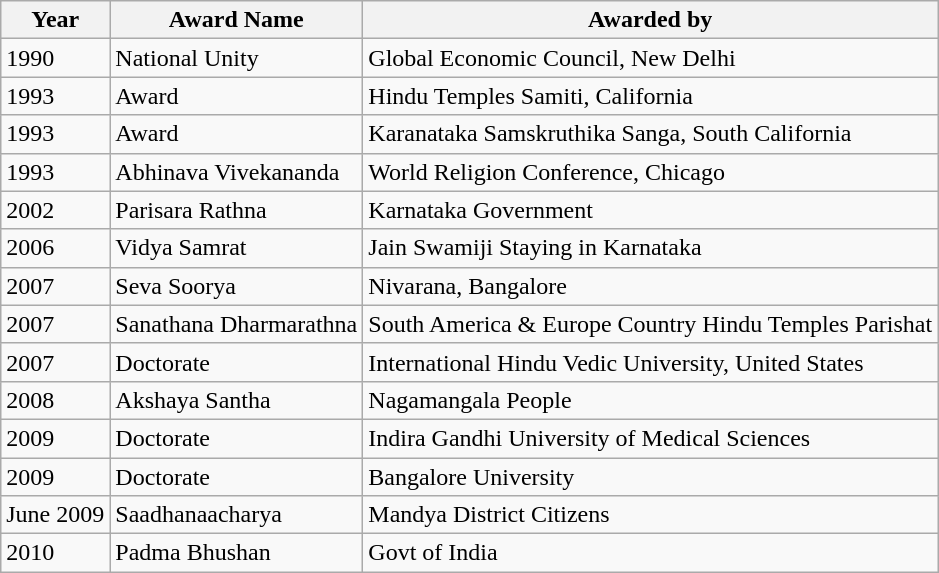<table class="wikitable">
<tr>
<th>Year</th>
<th>Award Name</th>
<th>Awarded by</th>
</tr>
<tr>
<td>1990</td>
<td>National Unity</td>
<td>Global Economic Council, New Delhi</td>
</tr>
<tr>
<td>1993</td>
<td>Award</td>
<td>Hindu Temples Samiti, California</td>
</tr>
<tr>
<td>1993</td>
<td>Award</td>
<td>Karanataka Samskruthika Sanga, South California</td>
</tr>
<tr>
<td>1993</td>
<td>Abhinava Vivekananda</td>
<td>World Religion Conference, Chicago</td>
</tr>
<tr>
<td>2002</td>
<td>Parisara Rathna</td>
<td>Karnataka Government</td>
</tr>
<tr>
<td>2006</td>
<td>Vidya Samrat</td>
<td>Jain Swamiji Staying in Karnataka</td>
</tr>
<tr>
<td>2007</td>
<td>Seva Soorya</td>
<td>Nivarana, Bangalore</td>
</tr>
<tr>
<td>2007</td>
<td>Sanathana Dharmarathna</td>
<td>South America & Europe Country Hindu Temples Parishat</td>
</tr>
<tr>
<td>2007</td>
<td>Doctorate</td>
<td>International Hindu Vedic University, United States</td>
</tr>
<tr>
<td>2008</td>
<td>Akshaya Santha</td>
<td>Nagamangala People</td>
</tr>
<tr>
<td>2009</td>
<td>Doctorate</td>
<td>Indira Gandhi University of Medical Sciences</td>
</tr>
<tr>
<td>2009</td>
<td>Doctorate</td>
<td>Bangalore University</td>
</tr>
<tr>
<td>June 2009</td>
<td>Saadhanaacharya</td>
<td>Mandya District Citizens</td>
</tr>
<tr>
<td>2010</td>
<td>Padma Bhushan</td>
<td>Govt of India</td>
</tr>
</table>
